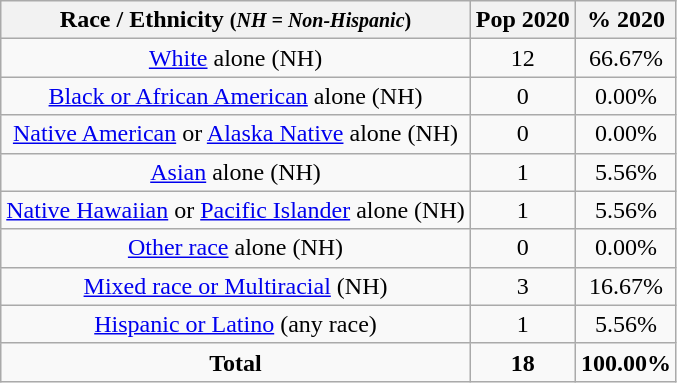<table class="wikitable" style="text-align:center;">
<tr>
<th>Race / Ethnicity <small>(<em>NH = Non-Hispanic</em>)</small></th>
<th>Pop 2020</th>
<th>% 2020</th>
</tr>
<tr>
<td><a href='#'>White</a> alone (NH)</td>
<td>12</td>
<td>66.67%</td>
</tr>
<tr>
<td><a href='#'>Black or African American</a> alone (NH)</td>
<td>0</td>
<td>0.00%</td>
</tr>
<tr>
<td><a href='#'>Native American</a> or <a href='#'>Alaska Native</a> alone (NH)</td>
<td>0</td>
<td>0.00%</td>
</tr>
<tr>
<td><a href='#'>Asian</a> alone (NH)</td>
<td>1</td>
<td>5.56%</td>
</tr>
<tr>
<td><a href='#'>Native Hawaiian</a> or <a href='#'>Pacific Islander</a> alone (NH)</td>
<td>1</td>
<td>5.56%</td>
</tr>
<tr>
<td><a href='#'>Other race</a> alone (NH)</td>
<td>0</td>
<td>0.00%</td>
</tr>
<tr>
<td><a href='#'>Mixed race or Multiracial</a> (NH)</td>
<td>3</td>
<td>16.67%</td>
</tr>
<tr>
<td><a href='#'>Hispanic or Latino</a> (any race)</td>
<td>1</td>
<td>5.56%</td>
</tr>
<tr>
<td><strong>Total</strong></td>
<td><strong>18</strong></td>
<td><strong>100.00%</strong></td>
</tr>
</table>
